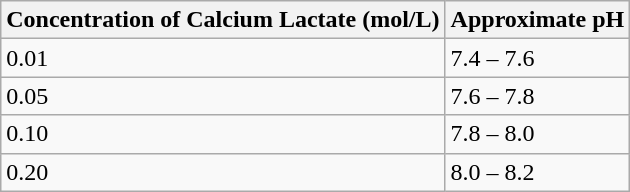<table class="wikitable">
<tr>
<th>Concentration of Calcium Lactate (mol/L)</th>
<th>Approximate pH</th>
</tr>
<tr>
<td>0.01</td>
<td>7.4 – 7.6</td>
</tr>
<tr>
<td>0.05</td>
<td>7.6 – 7.8</td>
</tr>
<tr>
<td>0.10</td>
<td>7.8 – 8.0</td>
</tr>
<tr>
<td>0.20</td>
<td>8.0 – 8.2</td>
</tr>
</table>
